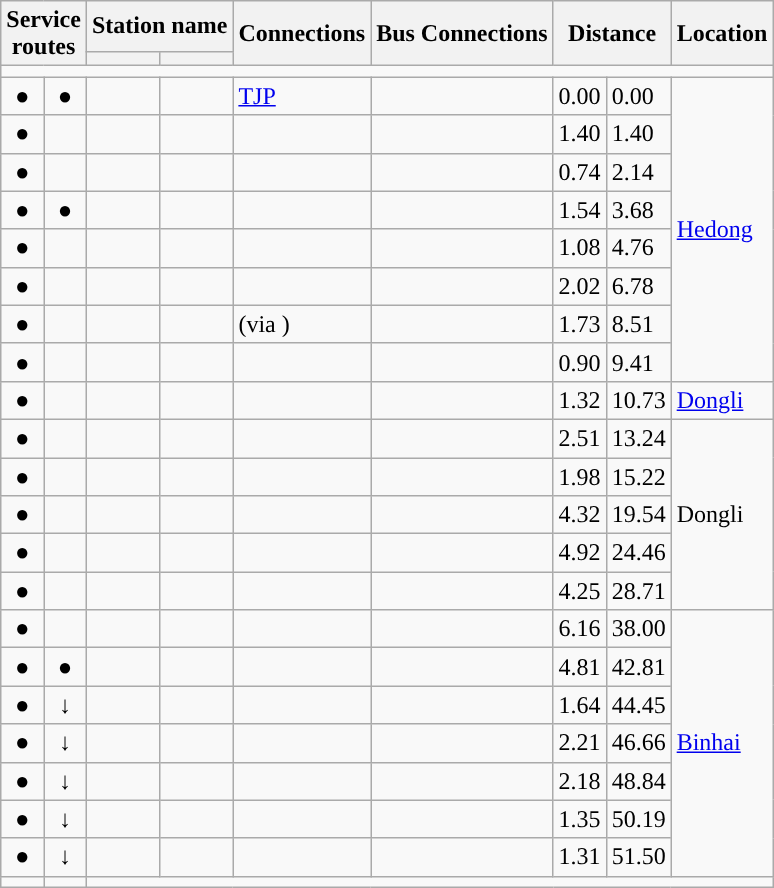<table class="wikitable">
<tr>
<th colspan="2" rowspan="2">Service<br>routes</th>
<th colspan="2">Station name</th>
<th rowspan="2">Connections</th>
<th rowspan="2">Bus Connections</th>
<th colspan="2" rowspan="2">Distance<br></th>
<th rowspan="2">Location</th>
</tr>
<tr>
<th></th>
<th></th>
</tr>
<tr style="background:#">
<td colspan="9"></td>
</tr>
<tr>
<td align="center">●</td>
<td align="center">●</td>
<td></td>
<td></td>
<td>   <a href='#'>TJP</a></td>
<td></td>
<td>0.00</td>
<td>0.00</td>
<td rowspan=8><a href='#'>Hedong</a></td>
</tr>
<tr>
<td align="center">●</td>
<td align="center"></td>
<td></td>
<td></td>
<td></td>
<td></td>
<td>1.40</td>
<td>1.40</td>
</tr>
<tr>
<td align="center">●</td>
<td align="center"></td>
<td></td>
<td></td>
<td></td>
<td></td>
<td>0.74</td>
<td>2.14</td>
</tr>
<tr>
<td align="center">●</td>
<td align="center">●</td>
<td></td>
<td></td>
<td></td>
<td></td>
<td>1.54</td>
<td>3.68</td>
</tr>
<tr>
<td align="center">●</td>
<td align="center"></td>
<td></td>
<td></td>
<td></td>
<td></td>
<td>1.08</td>
<td>4.76</td>
</tr>
<tr>
<td align="center">●</td>
<td align="center"></td>
<td></td>
<td></td>
<td></td>
<td></td>
<td>2.02</td>
<td>6.78</td>
</tr>
<tr>
<td align="center">●</td>
<td align="center"></td>
<td></td>
<td></td>
<td> (via )</td>
<td></td>
<td>1.73</td>
<td>8.51</td>
</tr>
<tr>
<td align="center">●</td>
<td align="center"></td>
<td></td>
<td></td>
<td></td>
<td></td>
<td>0.90</td>
<td>9.41</td>
</tr>
<tr>
<td align="center">●</td>
<td align="center"></td>
<td></td>
<td></td>
<td></td>
<td></td>
<td>1.32</td>
<td>10.73</td>
<td><a href='#'>Dongli</a></td>
</tr>
<tr>
<td align="center">●</td>
<td align="center"></td>
<td></td>
<td></td>
<td></td>
<td></td>
<td>2.51</td>
<td>13.24</td>
<td rowspan="5">Dongli</td>
</tr>
<tr>
<td align="center">●</td>
<td align="center"></td>
<td></td>
<td></td>
<td></td>
<td></td>
<td>1.98</td>
<td>15.22</td>
</tr>
<tr>
<td align="center">●</td>
<td align="center"></td>
<td></td>
<td></td>
<td></td>
<td></td>
<td>4.32</td>
<td>19.54</td>
</tr>
<tr>
<td align="center">●</td>
<td align="center"></td>
<td></td>
<td></td>
<td></td>
<td></td>
<td>4.92</td>
<td>24.46</td>
</tr>
<tr>
<td align="center">●</td>
<td align="center"></td>
<td></td>
<td></td>
<td></td>
<td></td>
<td>4.25</td>
<td>28.71</td>
</tr>
<tr>
<td align="center">●</td>
<td align="center"></td>
<td></td>
<td></td>
<td></td>
<td></td>
<td>6.16</td>
<td>38.00</td>
<td rowspan="7"><a href='#'>Binhai</a></td>
</tr>
<tr>
<td align="center">●</td>
<td align="center">●</td>
<td></td>
<td></td>
<td></td>
<td></td>
<td>4.81</td>
<td>42.81</td>
</tr>
<tr>
<td align="center">●</td>
<td align="center">↓</td>
<td></td>
<td></td>
<td></td>
<td></td>
<td>1.64</td>
<td>44.45</td>
</tr>
<tr>
<td align="center">●</td>
<td align="center">↓</td>
<td></td>
<td></td>
<td></td>
<td></td>
<td>2.21</td>
<td>46.66</td>
</tr>
<tr>
<td align="center">●</td>
<td align="center">↓</td>
<td></td>
<td></td>
<td></td>
<td></td>
<td>2.18</td>
<td>48.84</td>
</tr>
<tr>
<td align="center">●</td>
<td align="center">↓</td>
<td></td>
<td></td>
<td></td>
<td></td>
<td>1.35</td>
<td>50.19</td>
</tr>
<tr>
<td align="center">●</td>
<td align="center">↓</td>
<td></td>
<td></td>
<td></td>
<td></td>
<td>1.31</td>
<td>51.50</td>
</tr>
<tr style="background:#">
<td></td>
<td></td>
<td colspan = "7"></td>
</tr>
</table>
